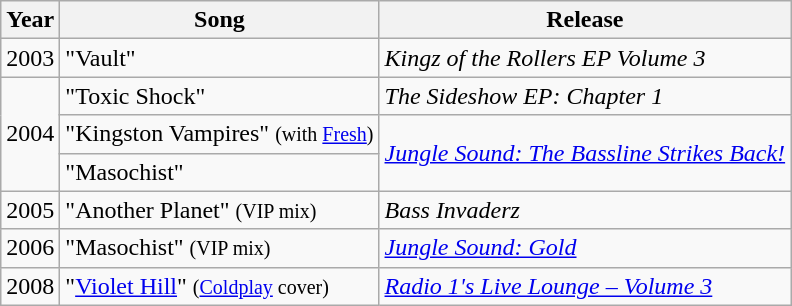<table class=wikitable>
<tr>
<th>Year</th>
<th>Song</th>
<th>Release</th>
</tr>
<tr>
<td>2003</td>
<td>"Vault"</td>
<td><em>Kingz of the Rollers EP Volume 3</em></td>
</tr>
<tr>
<td rowspan=3>2004</td>
<td>"Toxic Shock"</td>
<td><em>The Sideshow EP: Chapter 1</em></td>
</tr>
<tr>
<td>"Kingston Vampires" <small>(with <a href='#'>Fresh</a>)</small></td>
<td rowspan=2><em><a href='#'>Jungle Sound: The Bassline Strikes Back!</a></em></td>
</tr>
<tr>
<td>"Masochist"</td>
</tr>
<tr>
<td>2005</td>
<td>"Another Planet" <small>(VIP mix)</small></td>
<td><em>Bass Invaderz</em></td>
</tr>
<tr>
<td>2006</td>
<td>"Masochist" <small>(VIP mix)</small></td>
<td><em><a href='#'>Jungle Sound: Gold</a></em></td>
</tr>
<tr>
<td>2008</td>
<td>"<a href='#'>Violet Hill</a>" <small>(<a href='#'>Coldplay</a> cover)</small></td>
<td><em><a href='#'>Radio 1's Live Lounge – Volume 3</a></em></td>
</tr>
</table>
